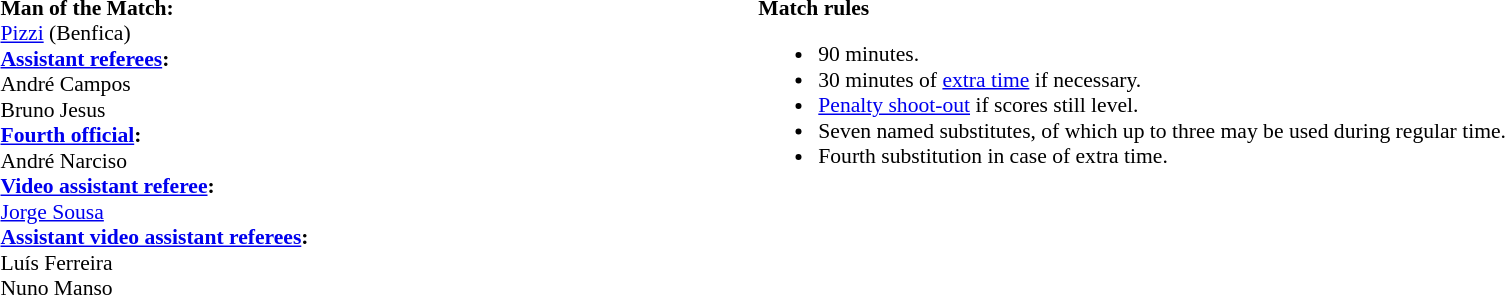<table width=100% style="font-size:90%">
<tr>
<td><br><strong>Man of the Match:</strong>
<br> <a href='#'>Pizzi</a> (Benfica)<br><strong><a href='#'>Assistant referees</a>:</strong>
<br>André Campos
<br>Bruno Jesus
<br><strong><a href='#'>Fourth official</a>:</strong>
<br>André Narciso
<br><strong><a href='#'>Video assistant referee</a>:</strong>
<br><a href='#'>Jorge Sousa</a>
<br><strong><a href='#'>Assistant video assistant referees</a>:</strong>
<br>Luís Ferreira
<br>Nuno Manso</td>
<td style="width:60%; vertical-align:top;"><br><strong>Match rules</strong><ul><li>90 minutes.</li><li>30 minutes of <a href='#'>extra time</a> if necessary.</li><li><a href='#'>Penalty shoot-out</a> if scores still level.</li><li>Seven named substitutes, of which up to three may be used during regular time.</li><li>Fourth substitution in case of extra time.</li></ul></td>
</tr>
</table>
